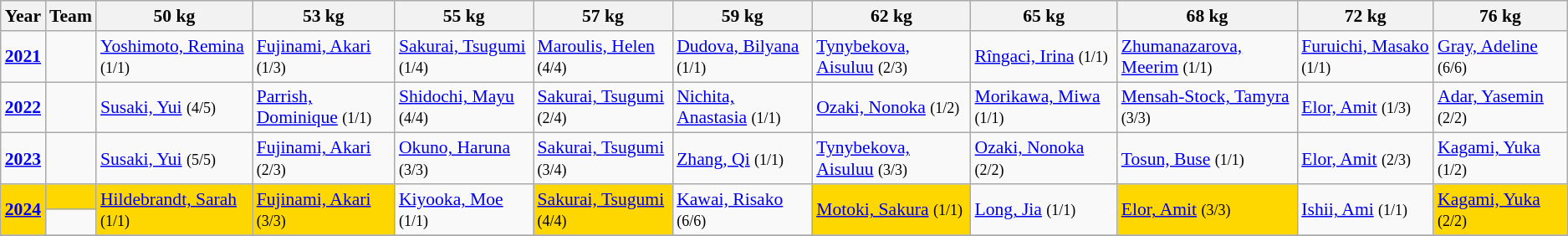<table class="wikitable sortable" style="font-size: 90%">
<tr>
<th>Year</th>
<th>Team</th>
<th width=300>50 kg</th>
<th width=275>53 kg</th>
<th width=300>55 kg</th>
<th width=300>57 kg</th>
<th width=300>59 kg</th>
<th width=300>62 kg</th>
<th width=300>65 kg</th>
<th width=300>68 kg</th>
<th width=300>72 kg</th>
<th width=300>76 kg</th>
</tr>
<tr>
<td><strong><a href='#'>2021</a></strong></td>
<td></td>
<td> <a href='#'>Yoshimoto, Remina</a> <small>(1/1)</small></td>
<td> <a href='#'>Fujinami, Akari</a> <small>(1/3)</small></td>
<td> <a href='#'>Sakurai, Tsugumi</a> <small>(1/4)</small></td>
<td> <a href='#'>Maroulis, Helen</a> <small>(4/4)</small></td>
<td> <a href='#'>Dudova, Bilyana</a> <small>(1/1)</small></td>
<td> <a href='#'>Tynybekova, Aisuluu</a> <small>(2/3)</small></td>
<td> <a href='#'>Rîngaci, Irina</a> <small>(1/1)</small></td>
<td> <a href='#'>Zhumanazarova, Meerim</a> <small>(1/1)</small></td>
<td> <a href='#'>Furuichi, Masako</a> <small>(1/1)</small></td>
<td> <a href='#'>Gray, Adeline</a> <small>(6/6)</small></td>
</tr>
<tr>
<td><strong><a href='#'>2022</a></strong></td>
<td></td>
<td> <a href='#'>Susaki, Yui</a> <small>(4/5)</small></td>
<td> <a href='#'>Parrish, Dominique</a> <small>(1/1)</small></td>
<td> <a href='#'>Shidochi, Mayu</a> <small>(4/4)</small></td>
<td> <a href='#'>Sakurai, Tsugumi</a> <small>(2/4)</small></td>
<td> <a href='#'>Nichita, Anastasia</a> <small>(1/1)</small></td>
<td> <a href='#'>Ozaki, Nonoka</a> <small>(1/2)</small></td>
<td> <a href='#'>Morikawa, Miwa</a> <small>(1/1)</small></td>
<td> <a href='#'>Mensah-Stock, Tamyra</a> <small>(3/3)</small></td>
<td> <a href='#'>Elor, Amit</a> <small>(1/3)</small></td>
<td> <a href='#'>Adar, Yasemin</a> <small>(2/2)</small></td>
</tr>
<tr>
<td><strong><a href='#'>2023</a></strong></td>
<td></td>
<td> <a href='#'>Susaki, Yui</a> <small>(5/5)</small></td>
<td> <a href='#'>Fujinami, Akari</a> <small>(2/3)</small></td>
<td> <a href='#'>Okuno, Haruna</a> <small>(3/3)</small></td>
<td> <a href='#'>Sakurai, Tsugumi</a> <small>(3/4)</small></td>
<td> <a href='#'>Zhang, Qi</a> <small>(1/1)</small></td>
<td> <a href='#'>Tynybekova, Aisuluu</a> <small>(3/3)</small></td>
<td> <a href='#'>Ozaki, Nonoka</a> <small>(2/2)</small></td>
<td> <a href='#'>Tosun, Buse</a> <small>(1/1)</small></td>
<td> <a href='#'>Elor, Amit</a> <small>(2/3)</small></td>
<td> <a href='#'>Kagami, Yuka</a> <small>(1/2)</small></td>
</tr>
<tr>
<td rowspan=2 bgcolor="GOLD"><strong><a href='#'>2024</a></strong></td>
<td bgcolor="GOLD"></td>
<td rowspan=2 bgcolor="GOLD"> <a href='#'>Hildebrandt, Sarah</a> <small>(1/1)</small></td>
<td rowspan=2 bgcolor="GOLD"> <a href='#'>Fujinami, Akari</a> <small>(3/3)</small></td>
<td rowspan=2> <a href='#'>Kiyooka, Moe</a> <small>(1/1)</small></td>
<td rowspan=2 bgcolor="GOLD"> <a href='#'>Sakurai, Tsugumi</a> <small>(4/4)</small></td>
<td rowspan=2> <a href='#'>Kawai, Risako</a> <small>(6/6)</small></td>
<td rowspan=2 bgcolor="GOLD"> <a href='#'>Motoki, Sakura</a> <small>(1/1)</small></td>
<td rowspan=2> <a href='#'>Long, Jia</a> <small>(1/1)</small></td>
<td rowspan=2 bgcolor="GOLD"> <a href='#'>Elor, Amit</a> <small>(3/3)</small></td>
<td rowspan=2> <a href='#'>Ishii, Ami</a> <small>(1/1)</small></td>
<td rowspan=2 bgcolor="GOLD"> <a href='#'>Kagami, Yuka</a> <small>(2/2)</small></td>
</tr>
<tr>
<td></td>
</tr>
<tr>
</tr>
</table>
